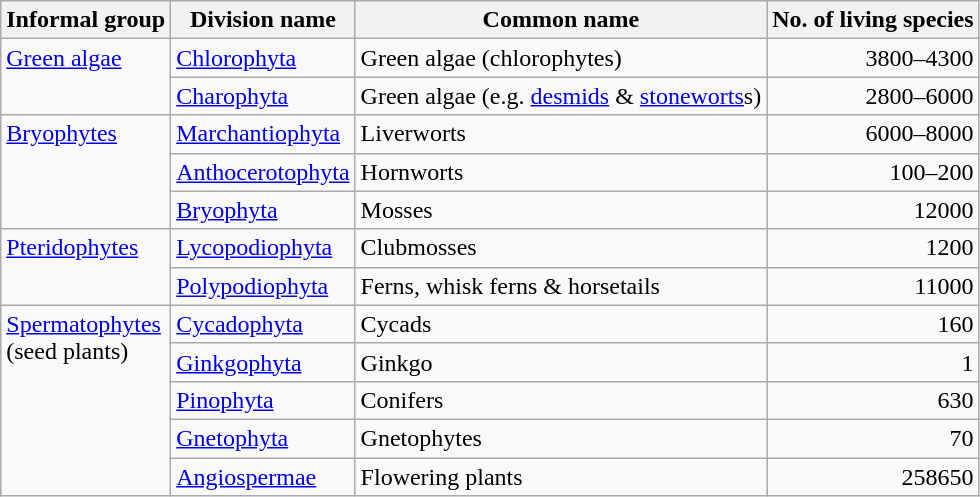<table class="wikitable sortable">
<tr>
<th>Informal group</th>
<th>Division name</th>
<th>Common name</th>
<th>No. of living species</th>
</tr>
<tr>
<td rowspan="2"  style=vertical-align:top;"><a href='#'>Green algae</a></td>
<td><a href='#'>Chlorophyta</a></td>
<td style="text-align:left;">Green algae (chlorophytes)</td>
<td style="text-align:right;">3800–4300</td>
</tr>
<tr>
<td><a href='#'>Charophyta</a></td>
<td style="text-align:left;">Green algae (e.g. <a href='#'>desmids</a> & <a href='#'>stoneworts</a>s)</td>
<td style="text-align:right;">2800–6000</td>
</tr>
<tr>
<td rowspan="3"  style=vertical-align:top;"><a href='#'>Bryophytes</a></td>
<td><a href='#'>Marchantiophyta</a></td>
<td style="text-align:left;">Liverworts</td>
<td style="text-align:right;">6000–8000</td>
</tr>
<tr>
<td><a href='#'>Anthocerotophyta</a></td>
<td style="text-align:left;">Hornworts</td>
<td style="text-align:right;">100–200</td>
</tr>
<tr>
<td><a href='#'>Bryophyta</a></td>
<td style="text-align:left;">Mosses</td>
<td style="text-align:right;">12000</td>
</tr>
<tr>
<td rowspan="2"  style="vertical-align:top;"><a href='#'>Pteridophytes</a></td>
<td><a href='#'>Lycopodiophyta</a></td>
<td style="text-align:left;">Clubmosses</td>
<td style="text-align:right;">1200</td>
</tr>
<tr>
<td><a href='#'>Polypodiophyta</a></td>
<td style="text-align:left;">Ferns, whisk ferns & horsetails</td>
<td style="text-align:right;">11000</td>
</tr>
<tr>
<td rowspan="5"  style=vertical-align:top;"><a href='#'>Spermatophytes</a><br>(seed plants)</td>
<td><a href='#'>Cycadophyta</a></td>
<td style="text-align:left;">Cycads</td>
<td style="text-align:right;">160</td>
</tr>
<tr>
<td><a href='#'>Ginkgophyta</a></td>
<td style="text-align:left;">Ginkgo</td>
<td style="text-align:right;">1</td>
</tr>
<tr>
<td><a href='#'>Pinophyta</a></td>
<td style="text-align:left;">Conifers</td>
<td style="text-align:right;">630</td>
</tr>
<tr>
<td><a href='#'>Gnetophyta</a></td>
<td style="text-align:left;">Gnetophytes</td>
<td style="text-align:right;">70</td>
</tr>
<tr>
<td><a href='#'>Angiospermae</a></td>
<td style="text-align:left;">Flowering plants</td>
<td style="text-align:right;">258650</td>
</tr>
</table>
